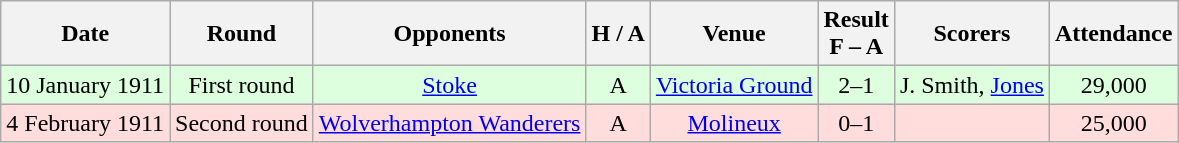<table class="wikitable" style="text-align:center">
<tr>
<th>Date</th>
<th>Round</th>
<th>Opponents</th>
<th>H / A</th>
<th>Venue</th>
<th>Result<br>F – A</th>
<th>Scorers</th>
<th>Attendance</th>
</tr>
<tr bgcolor="#ddffdd">
<td>10 January 1911</td>
<td>First round</td>
<td><a href='#'>Stoke</a></td>
<td>A</td>
<td><a href='#'>Victoria Ground</a></td>
<td>2–1</td>
<td>J. Smith, <a href='#'>Jones</a></td>
<td>29,000</td>
</tr>
<tr bgcolor="#ffdddd">
<td>4 February 1911</td>
<td>Second round</td>
<td><a href='#'>Wolverhampton Wanderers</a></td>
<td>A</td>
<td><a href='#'>Molineux</a></td>
<td>0–1</td>
<td></td>
<td>25,000</td>
</tr>
</table>
